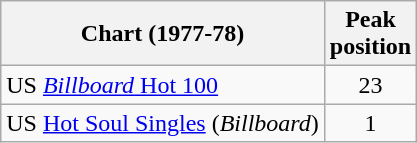<table class="wikitable sortable">
<tr>
<th>Chart (1977-78)</th>
<th>Peak<br>position</th>
</tr>
<tr>
<td>US <a href='#'><em>Billboard</em> Hot 100</a></td>
<td align="center">23</td>
</tr>
<tr>
<td>US <a href='#'>Hot Soul Singles</a> (<em>Billboard</em>)</td>
<td align="center">1</td>
</tr>
</table>
